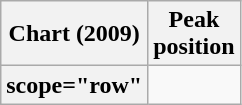<table class="wikitable plainrowheaders" style="text-align:center">
<tr>
<th scope="col">Chart (2009)</th>
<th scope="col">Peak<br>position</th>
</tr>
<tr>
<th>scope="row"</th>
</tr>
</table>
